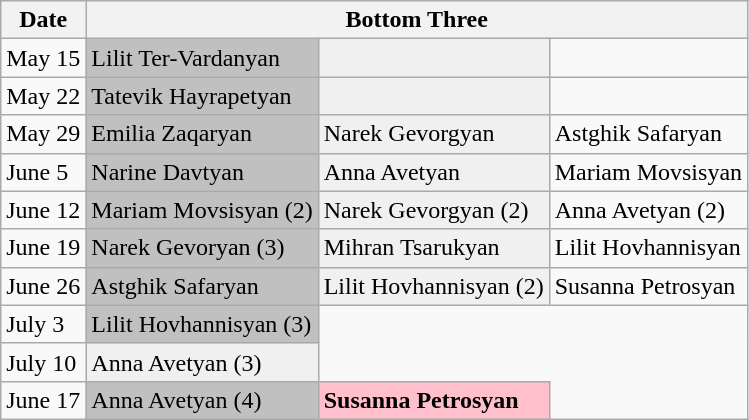<table class="wikitable">
<tr>
<th>Date</th>
<th colspan=3 align="center">Bottom Three</th>
</tr>
<tr>
<td>May 15</td>
<td bgcolor="#C0C0C0">Lilit Ter-Vardanyan</td>
<td bgcolor="#F0F0F0"></td>
<td></td>
</tr>
<tr>
<td>May 22</td>
<td bgcolor="#C0C0C0">Tatevik Hayrapetyan</td>
<td bgcolor="#F0F0F0"></td>
<td></td>
</tr>
<tr>
<td>May 29</td>
<td bgcolor="#C0C0C0">Emilia Zaqaryan</td>
<td bgcolor="#F0F0F0">Narek Gevorgyan</td>
<td>Astghik Safaryan</td>
</tr>
<tr>
<td>June 5</td>
<td bgcolor="#C0C0C0">Narine Davtyan</td>
<td bgcolor="#F0F0F0">Anna Avetyan</td>
<td>Mariam Movsisyan</td>
</tr>
<tr>
<td>June 12</td>
<td bgcolor="#C0C0C0">Mariam Movsisyan (2)</td>
<td bgcolor="#F0F0F0">Narek Gevorgyan (2)</td>
<td>Anna Avetyan (2)</td>
</tr>
<tr>
<td>June 19</td>
<td bgcolor="#C0C0C0">Narek Gevoryan (3)</td>
<td bgcolor="#F0F0F0">Mihran Tsarukyan</td>
<td>Lilit Hovhannisyan</td>
</tr>
<tr>
<td>June 26</td>
<td bgcolor="#C0C0C0">Astghik Safaryan</td>
<td bgcolor="#F0F0F0">Lilit Hovhannisyan (2)</td>
<td>Susanna Petrosyan</td>
</tr>
<tr>
<td>July 3</td>
<td bgcolor="#C0C0C0">Lilit Hovhannisyan (3)</td>
</tr>
<tr>
<td>July 10</td>
<td bgcolor="#F0F0F0">Anna Avetyan (3)</td>
</tr>
<tr>
<td>June 17</td>
<td bgcolor="#C0C0C0">Anna Avetyan (4)</td>
<td bgcolor="pink"><strong>Susanna Petrosyan</strong></td>
</tr>
</table>
